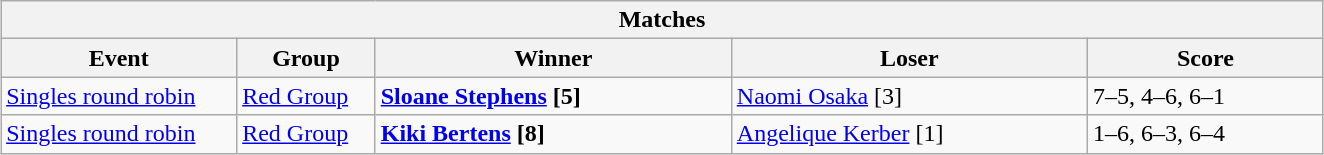<table class="wikitable collapsible uncollapsed" style="margin:1em auto;">
<tr>
<th colspan=6>Matches</th>
</tr>
<tr>
<th style="width:150px;">Event</th>
<th style="width:85px;">Group</th>
<th style="width:230px;">Winner</th>
<th style="width:230px;">Loser</th>
<th style="width:150px;">Score</th>
</tr>
<tr align=left>
<td><a href='#'>Singles round robin</a></td>
<td><a href='#'>Red Group</a></td>
<td><strong> <a href='#'>Sloane Stephens</a> [5]</strong></td>
<td> <a href='#'>Naomi Osaka</a> [3]</td>
<td>7–5, 4–6, 6–1</td>
</tr>
<tr align=left>
<td><a href='#'>Singles round robin</a></td>
<td><a href='#'>Red Group</a></td>
<td><strong> <a href='#'>Kiki Bertens</a> [8]</strong></td>
<td> <a href='#'>Angelique Kerber</a> [1]</td>
<td>1–6, 6–3, 6–4</td>
</tr>
</table>
